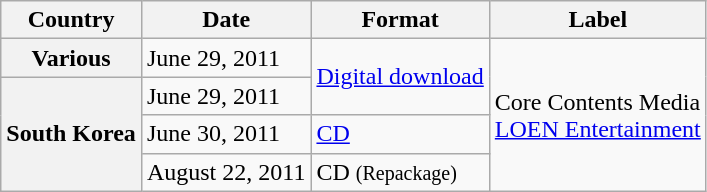<table class="wikitable plainrowheaders">
<tr>
<th scope="col">Country</th>
<th>Date</th>
<th>Format</th>
<th>Label</th>
</tr>
<tr>
<th scope="row">Various</th>
<td>June 29, 2011</td>
<td rowspan="2"><a href='#'>Digital download</a></td>
<td rowspan="4">Core Contents Media<br><a href='#'>LOEN Entertainment</a></td>
</tr>
<tr>
<th scope="row" rowspan="3">South Korea</th>
<td>June 29, 2011</td>
</tr>
<tr>
<td>June 30, 2011</td>
<td><a href='#'>CD</a></td>
</tr>
<tr>
<td>August 22, 2011</td>
<td>CD <small>(Repackage)</small></td>
</tr>
</table>
